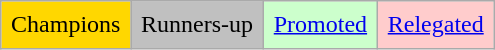<table class="wikitable">
<tr>
<td style="background-color:#FFD700; padding:0.4em;">Champions</td>
<td style="background-color:#C0C0C0; padding:0.4em;">Runners-up</td>
<td style="background-color:#ccffcc; padding:0.4em;"><a href='#'>Promoted</a></td>
<td style="background-color:#ffcccc; padding:0.4em;"><a href='#'>Relegated</a></td>
</tr>
</table>
